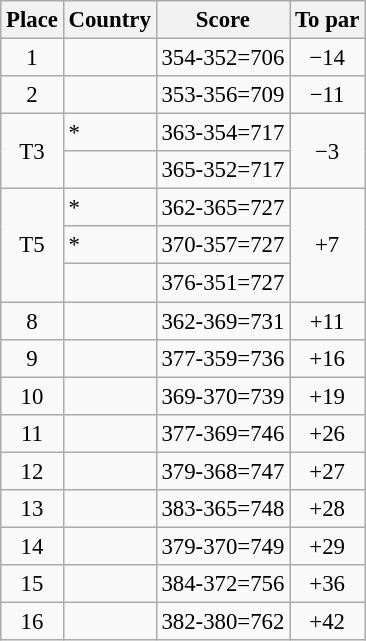<table class="wikitable" style="font-size:95%;">
<tr>
<th>Place</th>
<th>Country</th>
<th>Score</th>
<th>To par</th>
</tr>
<tr>
<td align="center">1</td>
<td></td>
<td align=center>354-352=706</td>
<td align="center">−14</td>
</tr>
<tr>
<td align="center">2</td>
<td></td>
<td align="center">353-356=709</td>
<td align="center">−11</td>
</tr>
<tr>
<td rowspan="2" align="center">T3</td>
<td> *</td>
<td align="center">363-354=717</td>
<td rowspan="2" align="center">−3</td>
</tr>
<tr>
<td></td>
<td align="center">365-352=717</td>
</tr>
<tr>
<td rowspan="3" align="center">T5</td>
<td> *</td>
<td align="center">362-365=727</td>
<td rowspan="3" align="center">+7</td>
</tr>
<tr>
<td> *</td>
<td align="center">370-357=727</td>
</tr>
<tr>
<td></td>
<td align="center">376-351=727</td>
</tr>
<tr>
<td align="center">8</td>
<td></td>
<td align="center">362-369=731</td>
<td align="center">+11</td>
</tr>
<tr>
<td align="center">9</td>
<td></td>
<td align="center">377-359=736</td>
<td align="center">+16</td>
</tr>
<tr>
<td align="center">10</td>
<td></td>
<td align="center">369-370=739</td>
<td align="center">+19</td>
</tr>
<tr>
<td align="center">11</td>
<td></td>
<td align="center">377-369=746</td>
<td align="center">+26</td>
</tr>
<tr>
<td align="center">12</td>
<td></td>
<td align="center">379-368=747</td>
<td align="center">+27</td>
</tr>
<tr>
<td align="center">13</td>
<td></td>
<td align="center">383-365=748</td>
<td align="center">+28</td>
</tr>
<tr>
<td align="center">14</td>
<td></td>
<td align="center">379-370=749</td>
<td align="center">+29</td>
</tr>
<tr>
<td align="center">15</td>
<td></td>
<td align="center">384-372=756</td>
<td align="center">+36</td>
</tr>
<tr>
<td align="center">16</td>
<td></td>
<td align="center">382-380=762</td>
<td align="center">+42</td>
</tr>
</table>
